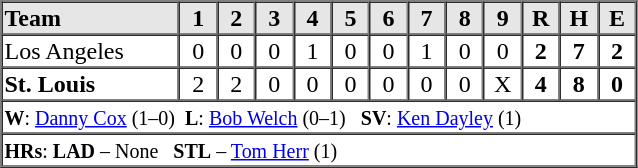<table border=1 cellspacing=0 width=425 style="margin-left:3em;">
<tr style="text-align:center; background-color:#e6e6e6;">
<th align=left width=28%>Team</th>
<th width=6%>1</th>
<th width=6%>2</th>
<th width=6%>3</th>
<th width=6%>4</th>
<th width=6%>5</th>
<th width=6%>6</th>
<th width=6%>7</th>
<th width=6%>8</th>
<th width=6%>9</th>
<th width=6%>R</th>
<th width=6%>H</th>
<th width=6%>E</th>
</tr>
<tr style="text-align:center;">
<td align=left>Los Angeles</td>
<td>0</td>
<td>0</td>
<td>0</td>
<td>1</td>
<td>0</td>
<td>0</td>
<td>1</td>
<td>0</td>
<td>0</td>
<td><strong>2</strong></td>
<td><strong>7</strong></td>
<td><strong>2</strong></td>
</tr>
<tr style="text-align:center;">
<td align=left><strong>St. Louis</strong></td>
<td>2</td>
<td>2</td>
<td>0</td>
<td>0</td>
<td>0</td>
<td>0</td>
<td>0</td>
<td>0</td>
<td>X</td>
<td><strong>4</strong></td>
<td><strong>8</strong></td>
<td><strong>0</strong></td>
</tr>
<tr style="text-align:left;">
<td colspan=13><small><strong>W</strong>: <a href='#'>Danny Cox</a> (1–0)  <strong>L</strong>: <a href='#'>Bob Welch</a> (0–1)   <strong>SV</strong>: <a href='#'>Ken Dayley</a> (1)</small></td>
</tr>
<tr style="text-align:left;">
<td colspan=13><small><strong>HRs</strong>: <strong>LAD</strong> – None   <strong>STL</strong> – <a href='#'>Tom Herr</a> (1)</small></td>
</tr>
</table>
